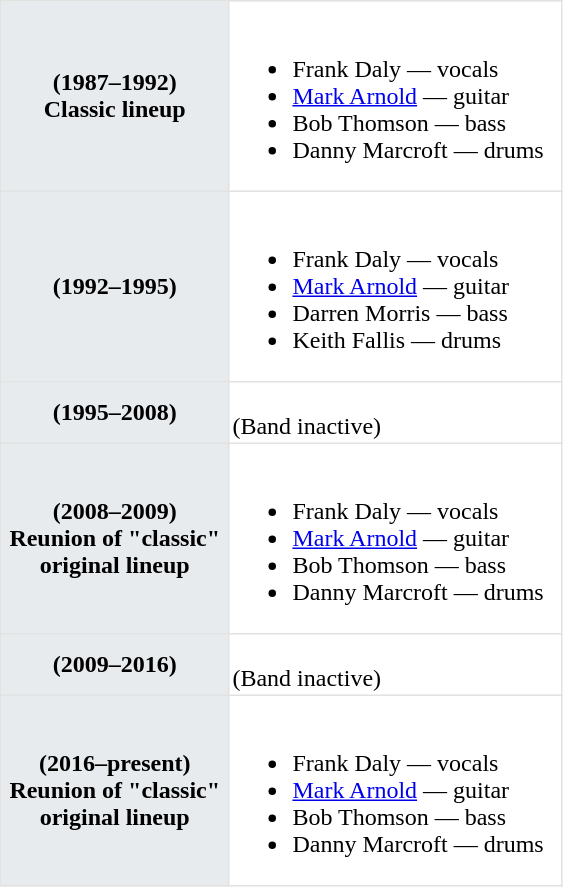<table class="toccolours" border=1 cellpadding=2 cellspacing=0 style="float: lleft; width: 375px; margin: 0 0 1em 1em; border-collapse: collapse; border: 1px solid #E2E2E2;">
<tr>
<th bgcolor="#E7EBEE">(1987–1992)<br>Classic lineup</th>
<td><br><ul><li>Frank Daly — vocals</li><li><a href='#'>Mark Arnold</a> — guitar</li><li>Bob Thomson — bass</li><li>Danny Marcroft — drums</li></ul></td>
</tr>
<tr>
<th bgcolor="#E7EBEE">(1992–1995)<br></th>
<td><br><ul><li>Frank Daly — vocals</li><li><a href='#'>Mark Arnold</a> — guitar</li><li>Darren Morris — bass</li><li>Keith Fallis — drums</li></ul></td>
</tr>
<tr>
<th bgcolor="#E7EBEE">(1995–2008)</th>
<td><br>(Band inactive)</td>
</tr>
<tr>
<th bgcolor="#E7EBEE">(2008–2009)<br>Reunion of "classic"<br>original lineup</th>
<td><br><ul><li>Frank Daly — vocals</li><li><a href='#'>Mark Arnold</a> — guitar</li><li>Bob Thomson — bass</li><li>Danny Marcroft — drums</li></ul></td>
</tr>
<tr>
<th bgcolor="#E7EBEE">(2009–2016)</th>
<td><br>(Band inactive)</td>
</tr>
<tr>
<th bgcolor="#E7EBEE">(2016–present)<br>Reunion of "classic"<br>original lineup</th>
<td><br><ul><li>Frank Daly — vocals</li><li><a href='#'>Mark Arnold</a> — guitar</li><li>Bob Thomson — bass</li><li>Danny Marcroft — drums</li></ul></td>
</tr>
</table>
